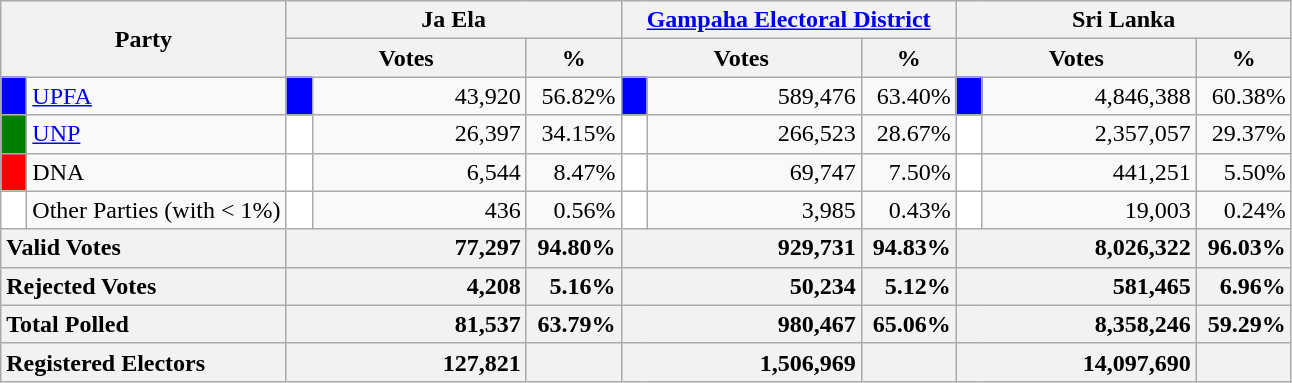<table class="wikitable">
<tr>
<th colspan="2" width="144px"rowspan="2">Party</th>
<th colspan="3" width="216px">Ja Ela</th>
<th colspan="3" width="216px"><a href='#'>Gampaha Electoral District</a></th>
<th colspan="3" width="216px">Sri Lanka</th>
</tr>
<tr>
<th colspan="2" width="144px">Votes</th>
<th>%</th>
<th colspan="2" width="144px">Votes</th>
<th>%</th>
<th colspan="2" width="144px">Votes</th>
<th>%</th>
</tr>
<tr>
<td style="background-color:blue;" width="10px"></td>
<td style="text-align:left;"><a href='#'>UPFA</a></td>
<td style="background-color:blue;" width="10px"></td>
<td style="text-align:right;">43,920</td>
<td style="text-align:right;">56.82%</td>
<td style="background-color:blue;" width="10px"></td>
<td style="text-align:right;">589,476</td>
<td style="text-align:right;">63.40%</td>
<td style="background-color:blue;" width="10px"></td>
<td style="text-align:right;">4,846,388</td>
<td style="text-align:right;">60.38%</td>
</tr>
<tr>
<td style="background-color:green;" width="10px"></td>
<td style="text-align:left;"><a href='#'>UNP</a></td>
<td style="background-color:white;" width="10px"></td>
<td style="text-align:right;">26,397</td>
<td style="text-align:right;">34.15%</td>
<td style="background-color:white;" width="10px"></td>
<td style="text-align:right;">266,523</td>
<td style="text-align:right;">28.67%</td>
<td style="background-color:white;" width="10px"></td>
<td style="text-align:right;">2,357,057</td>
<td style="text-align:right;">29.37%</td>
</tr>
<tr>
<td style="background-color:red;" width="10px"></td>
<td style="text-align:left;">DNA</td>
<td style="background-color:white;" width="10px"></td>
<td style="text-align:right;">6,544</td>
<td style="text-align:right;">8.47%</td>
<td style="background-color:white;" width="10px"></td>
<td style="text-align:right;">69,747</td>
<td style="text-align:right;">7.50%</td>
<td style="background-color:white;" width="10px"></td>
<td style="text-align:right;">441,251</td>
<td style="text-align:right;">5.50%</td>
</tr>
<tr>
<td style="background-color:white;" width="10px"></td>
<td style="text-align:left;">Other Parties (with < 1%)</td>
<td style="background-color:white;" width="10px"></td>
<td style="text-align:right;">436</td>
<td style="text-align:right;">0.56%</td>
<td style="background-color:white;" width="10px"></td>
<td style="text-align:right;">3,985</td>
<td style="text-align:right;">0.43%</td>
<td style="background-color:white;" width="10px"></td>
<td style="text-align:right;">19,003</td>
<td style="text-align:right;">0.24%</td>
</tr>
<tr>
<th colspan="2" width="144px"style="text-align:left;">Valid Votes</th>
<th style="text-align:right;"colspan="2" width="144px">77,297</th>
<th style="text-align:right;">94.80%</th>
<th style="text-align:right;"colspan="2" width="144px">929,731</th>
<th style="text-align:right;">94.83%</th>
<th style="text-align:right;"colspan="2" width="144px">8,026,322</th>
<th style="text-align:right;">96.03%</th>
</tr>
<tr>
<th colspan="2" width="144px"style="text-align:left;">Rejected Votes</th>
<th style="text-align:right;"colspan="2" width="144px">4,208</th>
<th style="text-align:right;">5.16%</th>
<th style="text-align:right;"colspan="2" width="144px">50,234</th>
<th style="text-align:right;">5.12%</th>
<th style="text-align:right;"colspan="2" width="144px">581,465</th>
<th style="text-align:right;">6.96%</th>
</tr>
<tr>
<th colspan="2" width="144px"style="text-align:left;">Total Polled</th>
<th style="text-align:right;"colspan="2" width="144px">81,537</th>
<th style="text-align:right;">63.79%</th>
<th style="text-align:right;"colspan="2" width="144px">980,467</th>
<th style="text-align:right;">65.06%</th>
<th style="text-align:right;"colspan="2" width="144px">8,358,246</th>
<th style="text-align:right;">59.29%</th>
</tr>
<tr>
<th colspan="2" width="144px"style="text-align:left;">Registered Electors</th>
<th style="text-align:right;"colspan="2" width="144px">127,821</th>
<th></th>
<th style="text-align:right;"colspan="2" width="144px">1,506,969</th>
<th></th>
<th style="text-align:right;"colspan="2" width="144px">14,097,690</th>
<th></th>
</tr>
</table>
